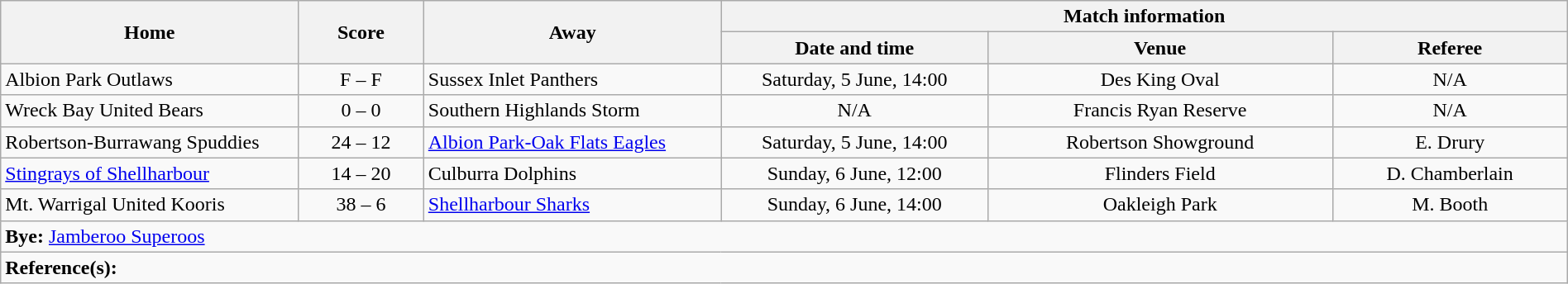<table class="wikitable" width="100% text-align:center;">
<tr>
<th rowspan="2" width="19%">Home</th>
<th rowspan="2" width="8%">Score</th>
<th rowspan="2" width="19%">Away</th>
<th colspan="3">Match information</th>
</tr>
<tr bgcolor="#CCCCCC">
<th width="17%">Date and time</th>
<th width="22%">Venue</th>
<th>Referee</th>
</tr>
<tr>
<td> Albion Park Outlaws</td>
<td style="text-align:center;">F – F</td>
<td> Sussex Inlet Panthers</td>
<td style="text-align:center;">Saturday, 5 June, 14:00</td>
<td style="text-align:center;">Des King Oval</td>
<td style="text-align:center;">N/A</td>
</tr>
<tr>
<td> Wreck Bay United Bears</td>
<td style="text-align:center;">0 – 0</td>
<td> Southern Highlands Storm</td>
<td style="text-align:center;">N/A</td>
<td style="text-align:center;">Francis Ryan Reserve</td>
<td style="text-align:center;">N/A</td>
</tr>
<tr>
<td> Robertson-Burrawang Spuddies</td>
<td style="text-align:center;">24 – 12</td>
<td> <a href='#'>Albion Park-Oak Flats Eagles</a></td>
<td style="text-align:center;">Saturday, 5 June, 14:00</td>
<td style="text-align:center;">Robertson Showground</td>
<td style="text-align:center;">E. Drury</td>
</tr>
<tr>
<td> <a href='#'>Stingrays of Shellharbour</a></td>
<td style="text-align:center;">14 – 20</td>
<td> Culburra Dolphins</td>
<td style="text-align:center;">Sunday, 6 June, 12:00</td>
<td style="text-align:center;">Flinders Field</td>
<td style="text-align:center;">D. Chamberlain</td>
</tr>
<tr>
<td> Mt. Warrigal United Kooris</td>
<td style="text-align:center;">38 – 6</td>
<td> <a href='#'>Shellharbour Sharks</a></td>
<td style="text-align:center;">Sunday, 6 June, 14:00</td>
<td style="text-align:center;">Oakleigh Park</td>
<td style="text-align:center;">M. Booth</td>
</tr>
<tr>
<td colspan="6" align="centre"><strong>Bye:</strong>  <a href='#'>Jamberoo Superoos</a></td>
</tr>
<tr>
<td colspan="6"><strong>Reference(s):</strong> </td>
</tr>
</table>
